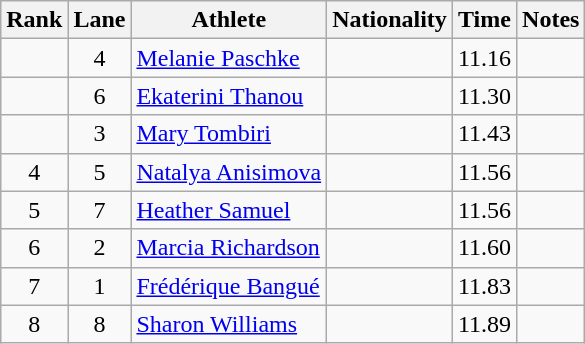<table class="wikitable sortable" style="text-align:center">
<tr>
<th>Rank</th>
<th>Lane</th>
<th>Athlete</th>
<th>Nationality</th>
<th>Time</th>
<th>Notes</th>
</tr>
<tr>
<td></td>
<td>4</td>
<td align=left><a href='#'>Melanie Paschke</a></td>
<td align=left></td>
<td>11.16</td>
<td></td>
</tr>
<tr>
<td></td>
<td>6</td>
<td align=left><a href='#'>Ekaterini Thanou</a></td>
<td align=left></td>
<td>11.30</td>
<td></td>
</tr>
<tr>
<td></td>
<td>3</td>
<td align=left><a href='#'>Mary Tombiri</a></td>
<td align=left></td>
<td>11.43</td>
<td></td>
</tr>
<tr>
<td>4</td>
<td>5</td>
<td align=left><a href='#'>Natalya Anisimova</a></td>
<td align=left></td>
<td>11.56</td>
<td></td>
</tr>
<tr>
<td>5</td>
<td>7</td>
<td align=left><a href='#'>Heather Samuel</a></td>
<td align=left></td>
<td>11.56</td>
<td></td>
</tr>
<tr>
<td>6</td>
<td>2</td>
<td align=left><a href='#'>Marcia Richardson</a></td>
<td align=left></td>
<td>11.60</td>
<td></td>
</tr>
<tr>
<td>7</td>
<td>1</td>
<td align=left><a href='#'>Frédérique Bangué</a></td>
<td align=left></td>
<td>11.83</td>
<td></td>
</tr>
<tr>
<td>8</td>
<td>8</td>
<td align=left><a href='#'>Sharon Williams</a></td>
<td align=left></td>
<td>11.89</td>
<td></td>
</tr>
</table>
